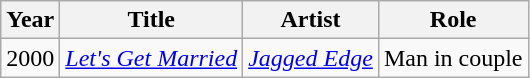<table class="wikitable sortable">
<tr>
<th>Year</th>
<th>Title</th>
<th>Artist</th>
<th>Role</th>
</tr>
<tr>
<td>2000</td>
<td><a href='#'><em>Let's Get Married</em></a></td>
<td><a href='#'><em>Jagged Edge</em></a></td>
<td>Man in couple</td>
</tr>
</table>
